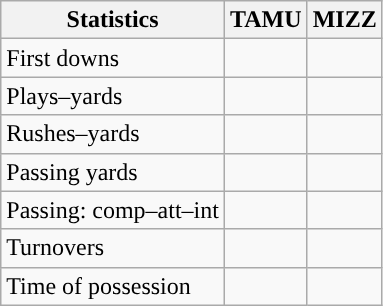<table class="wikitable" style="float:left">
<tr>
<th>Statistics</th>
<th>TAMU</th>
<th>MIZZ</th>
</tr>
<tr>
<td>First downs</td>
<td></td>
<td></td>
</tr>
<tr>
<td>Plays–yards</td>
<td></td>
<td></td>
</tr>
<tr>
<td>Rushes–yards</td>
<td></td>
<td></td>
</tr>
<tr>
<td>Passing yards</td>
<td></td>
<td></td>
</tr>
<tr>
<td>Passing: comp–att–int</td>
<td></td>
<td></td>
</tr>
<tr>
<td>Turnovers</td>
<td></td>
<td></td>
</tr>
<tr>
<td>Time of possession</td>
<td></td>
<td></td>
</tr>
</table>
